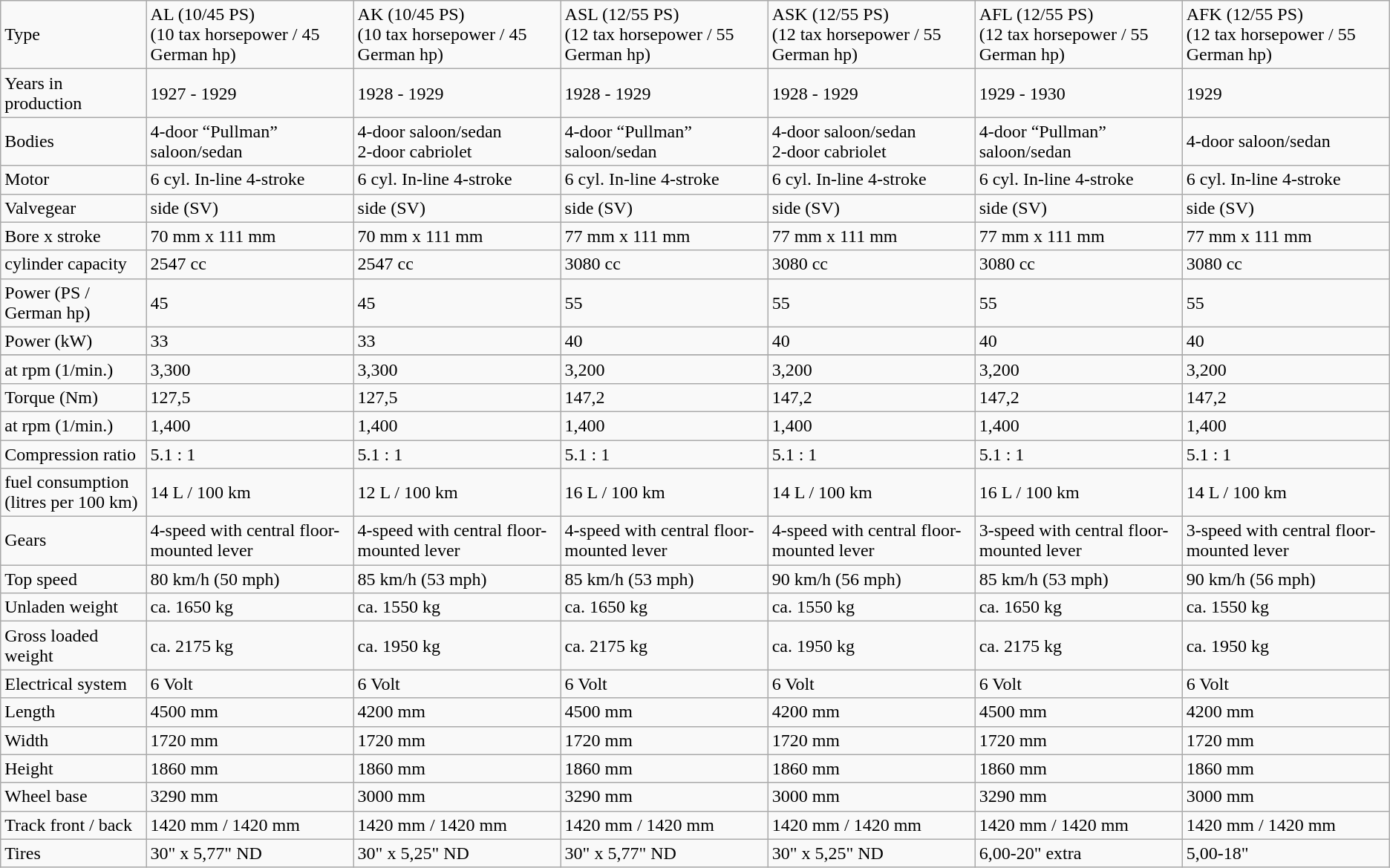<table class="wikitable">
<tr>
<td>Type</td>
<td>AL (10/45 PS) <br>(10 tax horsepower / 45 German hp)</td>
<td>AK (10/45 PS) <br>(10 tax horsepower / 45 German hp)</td>
<td>ASL (12/55 PS) <br>(12 tax horsepower / 55 German hp)</td>
<td>ASK (12/55 PS) <br>(12 tax horsepower / 55 German hp)</td>
<td>AFL (12/55 PS) <br>(12 tax horsepower / 55 German hp)</td>
<td>AFK (12/55 PS) <br>(12 tax horsepower / 55 German hp)</td>
</tr>
<tr>
<td>Years in production</td>
<td>1927 - 1929</td>
<td>1928 - 1929</td>
<td>1928 - 1929</td>
<td>1928 - 1929</td>
<td>1929 - 1930</td>
<td>1929</td>
</tr>
<tr>
<td>Bodies</td>
<td>4-door “Pullman” saloon/sedan</td>
<td>4-door saloon/sedan <br> 2-door cabriolet</td>
<td>4-door “Pullman” saloon/sedan</td>
<td>4-door saloon/sedan <br> 2-door cabriolet</td>
<td>4-door “Pullman” saloon/sedan</td>
<td>4-door saloon/sedan</td>
</tr>
<tr>
<td>Motor</td>
<td>6 cyl. In-line 4-stroke</td>
<td>6 cyl. In-line 4-stroke</td>
<td>6 cyl. In-line 4-stroke</td>
<td>6 cyl. In-line 4-stroke</td>
<td>6 cyl. In-line 4-stroke</td>
<td>6 cyl. In-line 4-stroke</td>
</tr>
<tr>
<td>Valvegear</td>
<td>side (SV)</td>
<td>side (SV)</td>
<td>side (SV)</td>
<td>side (SV)</td>
<td>side (SV)</td>
<td>side (SV)</td>
</tr>
<tr>
<td>Bore x stroke</td>
<td>70 mm x 111 mm</td>
<td>70 mm x 111 mm</td>
<td>77 mm x 111 mm</td>
<td>77 mm x 111 mm</td>
<td>77 mm x 111 mm</td>
<td>77 mm x 111 mm</td>
</tr>
<tr>
<td>cylinder capacity</td>
<td>2547 cc</td>
<td>2547 cc</td>
<td>3080 cc</td>
<td>3080 cc</td>
<td>3080 cc</td>
<td>3080 cc</td>
</tr>
<tr>
<td>Power (PS / German hp)</td>
<td>45</td>
<td>45</td>
<td>55</td>
<td>55</td>
<td>55</td>
<td>55</td>
</tr>
<tr>
<td>Power (kW)</td>
<td>33</td>
<td>33</td>
<td>40</td>
<td>40</td>
<td>40</td>
<td>40</td>
</tr>
<tr>
</tr>
<tr>
<td>at rpm (1/min.)</td>
<td>3,300</td>
<td>3,300</td>
<td>3,200</td>
<td>3,200</td>
<td>3,200</td>
<td>3,200</td>
</tr>
<tr>
<td>Torque (Nm)</td>
<td>127,5</td>
<td>127,5</td>
<td>147,2</td>
<td>147,2</td>
<td>147,2</td>
<td>147,2</td>
</tr>
<tr>
<td>at rpm (1/min.)</td>
<td>1,400</td>
<td>1,400</td>
<td>1,400</td>
<td>1,400</td>
<td>1,400</td>
<td>1,400</td>
</tr>
<tr>
<td>Compression ratio</td>
<td>5.1 : 1</td>
<td>5.1 : 1</td>
<td>5.1 : 1</td>
<td>5.1 : 1</td>
<td>5.1 : 1</td>
<td>5.1 : 1</td>
</tr>
<tr>
<td>fuel consumption <br>(litres per 100 km)</td>
<td>14 L / 100 km</td>
<td>12 L / 100 km</td>
<td>16 L / 100 km</td>
<td>14 L / 100 km</td>
<td>16 L / 100 km</td>
<td>14 L / 100 km</td>
</tr>
<tr>
<td>Gears</td>
<td>4-speed with central floor-mounted lever</td>
<td>4-speed with central floor-mounted lever</td>
<td>4-speed with central floor-mounted lever</td>
<td>4-speed with central floor-mounted lever</td>
<td>3-speed with central floor-mounted lever</td>
<td>3-speed with central floor-mounted lever</td>
</tr>
<tr>
<td>Top speed</td>
<td>80 km/h (50 mph)</td>
<td>85 km/h (53 mph)</td>
<td>85 km/h (53 mph)</td>
<td>90 km/h (56 mph)</td>
<td>85 km/h (53 mph)</td>
<td>90 km/h (56 mph)</td>
</tr>
<tr>
<td>Unladen weight</td>
<td>ca. 1650 kg</td>
<td>ca. 1550 kg</td>
<td>ca. 1650 kg</td>
<td>ca. 1550 kg</td>
<td>ca. 1650 kg</td>
<td>ca. 1550 kg</td>
</tr>
<tr>
<td>Gross loaded weight</td>
<td>ca. 2175 kg</td>
<td>ca. 1950 kg</td>
<td>ca. 2175 kg</td>
<td>ca. 1950 kg</td>
<td>ca. 2175 kg</td>
<td>ca. 1950 kg</td>
</tr>
<tr>
<td>Electrical system</td>
<td>6 Volt</td>
<td>6 Volt</td>
<td>6 Volt</td>
<td>6 Volt</td>
<td>6 Volt</td>
<td>6 Volt</td>
</tr>
<tr>
<td>Length</td>
<td>4500 mm</td>
<td>4200 mm</td>
<td>4500 mm</td>
<td>4200 mm</td>
<td>4500 mm</td>
<td>4200 mm</td>
</tr>
<tr>
<td>Width</td>
<td>1720 mm</td>
<td>1720 mm</td>
<td>1720 mm</td>
<td>1720 mm</td>
<td>1720 mm</td>
<td>1720 mm</td>
</tr>
<tr>
<td>Height</td>
<td>1860 mm</td>
<td>1860 mm</td>
<td>1860 mm</td>
<td>1860 mm</td>
<td>1860 mm</td>
<td>1860 mm</td>
</tr>
<tr>
<td>Wheel base</td>
<td>3290 mm</td>
<td>3000 mm</td>
<td>3290 mm</td>
<td>3000 mm</td>
<td>3290 mm</td>
<td>3000 mm</td>
</tr>
<tr>
<td>Track front / back</td>
<td>1420 mm / 1420 mm</td>
<td>1420 mm / 1420 mm</td>
<td>1420 mm / 1420 mm</td>
<td>1420 mm / 1420 mm</td>
<td>1420 mm / 1420 mm</td>
<td>1420 mm / 1420 mm</td>
</tr>
<tr>
<td>Tires</td>
<td>30" x 5,77" ND</td>
<td>30" x 5,25" ND</td>
<td>30" x 5,77" ND</td>
<td>30" x 5,25" ND</td>
<td>6,00-20" extra</td>
<td>5,00-18"</td>
</tr>
</table>
